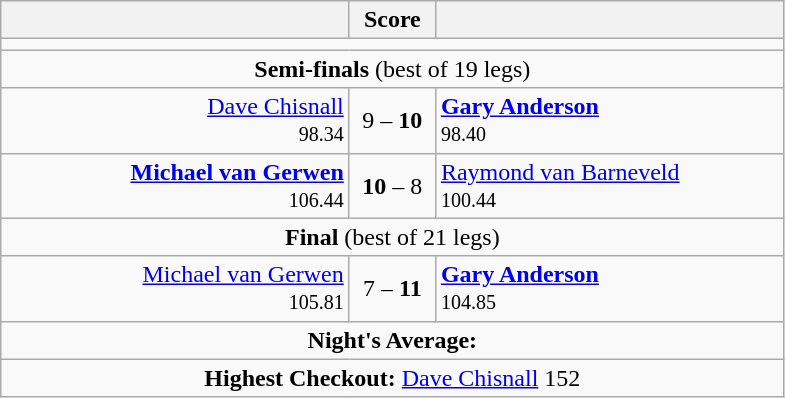<table class=wikitable style="text-align:center">
<tr>
<th width=225></th>
<th width=50>Score</th>
<th width=225></th>
</tr>
<tr align=centre>
<td colspan="3"></td>
</tr>
<tr align=center>
<td colspan="3"><strong>Semi-finals</strong> (best of 19 legs)</td>
</tr>
<tr align=left>
<td align=right><a href='#'>Dave Chisnall</a>  <br><small><span>98.34</span></small></td>
<td align=center>9 – <strong>10</strong></td>
<td> <strong><a href='#'>Gary Anderson</a></strong> <br><small><span>98.40</span></small></td>
</tr>
<tr align=left>
<td align=right><strong><a href='#'>Michael van Gerwen</a></strong>  <br><small><span>106.44</span></small></td>
<td align=center><strong>10</strong> – 8</td>
<td> <a href='#'>Raymond van Barneveld</a> <br><small><span>100.44</span></small></td>
</tr>
<tr align=center>
<td colspan="3"><strong>Final</strong> (best of 21 legs)</td>
</tr>
<tr align=left>
<td align=right><a href='#'>Michael van Gerwen</a> <br><small><span>105.81</span></small></td>
<td align=center>7 – <strong>11</strong></td>
<td> <strong><a href='#'>Gary Anderson</a></strong> <br><small><span>104.85</span></small></td>
</tr>
<tr align=center>
<td colspan="3"><strong>Night's Average:</strong> </td>
</tr>
<tr align=center>
<td colspan="3"><strong>Highest Checkout:</strong>  <a href='#'>Dave Chisnall</a> 152</td>
</tr>
</table>
